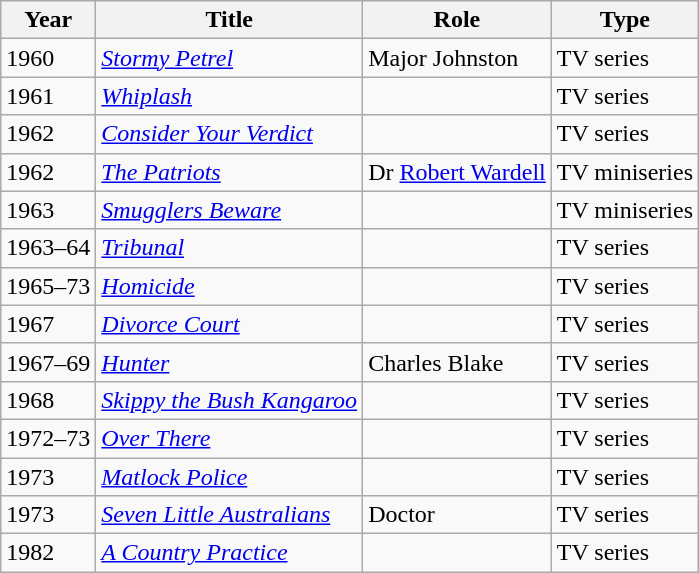<table class="wikitable">
<tr>
<th>Year</th>
<th>Title</th>
<th>Role</th>
<th>Type</th>
</tr>
<tr>
<td>1960</td>
<td><em><a href='#'>Stormy Petrel</a></em></td>
<td>Major Johnston</td>
<td>TV series</td>
</tr>
<tr>
<td>1961</td>
<td><em><a href='#'>Whiplash</a></em></td>
<td></td>
<td>TV series</td>
</tr>
<tr>
<td>1962</td>
<td><em><a href='#'>Consider Your Verdict</a></em></td>
<td></td>
<td>TV series</td>
</tr>
<tr>
<td>1962</td>
<td><em><a href='#'>The Patriots</a></em></td>
<td>Dr <a href='#'>Robert Wardell</a></td>
<td>TV miniseries</td>
</tr>
<tr>
<td>1963</td>
<td><em><a href='#'>Smugglers Beware</a></em></td>
<td></td>
<td>TV miniseries</td>
</tr>
<tr>
<td>1963–64</td>
<td><em><a href='#'>Tribunal</a></em></td>
<td></td>
<td>TV series</td>
</tr>
<tr>
<td>1965–73</td>
<td><em><a href='#'>Homicide</a></em></td>
<td></td>
<td>TV series</td>
</tr>
<tr>
<td>1967</td>
<td><em><a href='#'>Divorce Court</a></em></td>
<td></td>
<td>TV series</td>
</tr>
<tr>
<td>1967–69</td>
<td><em><a href='#'>Hunter</a></em></td>
<td>Charles Blake</td>
<td>TV series</td>
</tr>
<tr>
<td>1968</td>
<td><em><a href='#'>Skippy the Bush Kangaroo</a></em></td>
<td></td>
<td>TV series</td>
</tr>
<tr>
<td>1972–73</td>
<td><em><a href='#'>Over There</a></em></td>
<td></td>
<td>TV series</td>
</tr>
<tr>
<td>1973</td>
<td><em><a href='#'>Matlock Police</a></em></td>
<td></td>
<td>TV series</td>
</tr>
<tr>
<td>1973</td>
<td><em><a href='#'>Seven Little Australians</a></em></td>
<td>Doctor</td>
<td>TV series</td>
</tr>
<tr>
<td>1982</td>
<td><em><a href='#'>A Country Practice</a></em></td>
<td></td>
<td>TV series</td>
</tr>
</table>
